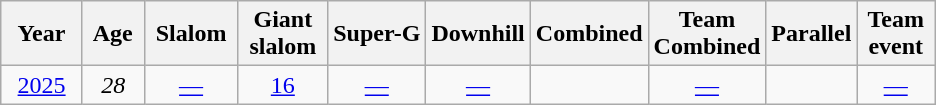<table class=wikitable style="text-align:center">
<tr>
<th>  Year  </th>
<th> Age </th>
<th> Slalom </th>
<th> Giant <br> slalom </th>
<th>Super-G</th>
<th>Downhill</th>
<th>Combined</th>
<th>Team<br>Combined</th>
<th>Parallel</th>
<th>Team<br> event </th>
</tr>
<tr>
<td><a href='#'>2025</a></td>
<td><em>28</em></td>
<td><a href='#'>—</a></td>
<td><a href='#'>16</a></td>
<td><a href='#'>—</a></td>
<td><a href='#'>—</a></td>
<td></td>
<td><a href='#'>—</a></td>
<td></td>
<td><a href='#'>—</a></td>
</tr>
</table>
